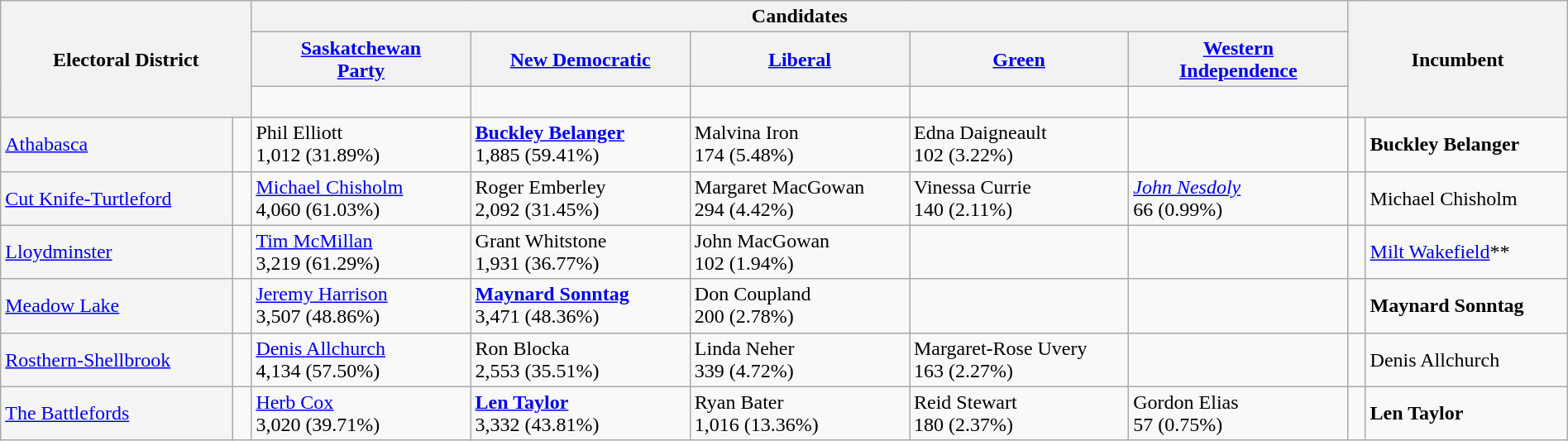<table class="wikitable" style="width:100%">
<tr>
<th style="width:16%;" rowspan=3 colspan=2>Electoral District</th>
<th colspan=5>Candidates</th>
<th style="width:14%;" rowspan=3 colspan=2>Incumbent</th>
</tr>
<tr>
<th width=14%><a href='#'>Saskatchewan <br>Party</a></th>
<th width=14%><a href='#'>New Democratic</a></th>
<th width=14%><a href='#'>Liberal</a></th>
<th width=14%><a href='#'>Green</a></th>
<th width=14%><a href='#'>Western <br>Independence</a></th>
</tr>
<tr>
<td width=14% > </td>
<td width=14% > </td>
<td width=14% > </td>
<td width=14% > </td>
<td width=14% > </td>
</tr>
<tr>
<td bgcolor=whitesmoke><a href='#'>Athabasca</a></td>
<td> </td>
<td>Phil Elliott<br>1,012 (31.89%)</td>
<td><strong><a href='#'>Buckley Belanger</a></strong><br>1,885 (59.41%)</td>
<td>Malvina Iron<br>174 (5.48%)</td>
<td>Edna Daigneault<br>102 (3.22%)</td>
<td></td>
<td> </td>
<td><strong>Buckley Belanger</strong></td>
</tr>
<tr>
<td bgcolor=whitesmoke><a href='#'>Cut Knife-Turtleford</a></td>
<td> </td>
<td><a href='#'>Michael Chisholm</a><br>4,060 (61.03%)</td>
<td>Roger Emberley<br>2,092 (31.45%)</td>
<td>Margaret MacGowan<br>294 (4.42%)</td>
<td>Vinessa Currie<br>140 (2.11%)</td>
<td><em><a href='#'>John Nesdoly</a></em><br>66 (0.99%)</td>
<td> </td>
<td>Michael Chisholm</td>
</tr>
<tr>
<td bgcolor=whitesmoke><a href='#'>Lloydminster</a></td>
<td> </td>
<td><a href='#'>Tim McMillan</a><br>3,219 (61.29%)</td>
<td>Grant Whitstone<br>1,931 (36.77%)</td>
<td>John MacGowan<br>102 (1.94%)</td>
<td></td>
<td></td>
<td> </td>
<td><a href='#'>Milt Wakefield</a>**</td>
</tr>
<tr>
<td bgcolor=whitesmoke><a href='#'>Meadow Lake</a></td>
<td> </td>
<td><a href='#'>Jeremy Harrison</a><br>3,507 (48.86%)</td>
<td><strong><a href='#'>Maynard Sonntag</a></strong><br>3,471 (48.36%)</td>
<td>Don Coupland<br>200 (2.78%)</td>
<td></td>
<td></td>
<td> </td>
<td><strong>Maynard Sonntag</strong></td>
</tr>
<tr>
<td bgcolor=whitesmoke><a href='#'>Rosthern-Shellbrook</a></td>
<td> </td>
<td><a href='#'>Denis Allchurch</a><br>4,134 (57.50%)</td>
<td>Ron Blocka<br>2,553 (35.51%)</td>
<td>Linda Neher<br>339 (4.72%)</td>
<td>Margaret-Rose Uvery<br>163 (2.27%)</td>
<td></td>
<td> </td>
<td>Denis Allchurch</td>
</tr>
<tr>
<td bgcolor=whitesmoke><a href='#'>The Battlefords</a></td>
<td> </td>
<td><a href='#'>Herb Cox</a><br>3,020 (39.71%)</td>
<td><strong><a href='#'>Len Taylor</a></strong><br>3,332 (43.81%)</td>
<td>Ryan Bater<br>1,016 (13.36%)</td>
<td>Reid Stewart<br>180 (2.37%)</td>
<td>Gordon Elias<br>57 (0.75%)</td>
<td> </td>
<td><strong>Len Taylor</strong></td>
</tr>
</table>
